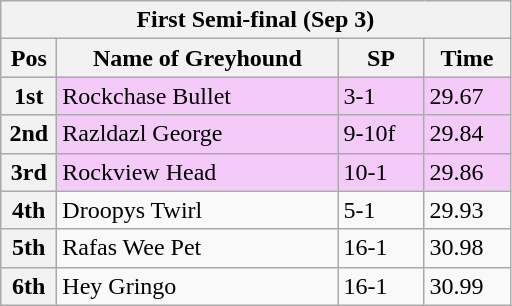<table class="wikitable">
<tr>
<th colspan="6">First Semi-final (Sep 3)</th>
</tr>
<tr>
<th width=30>Pos</th>
<th width=180>Name of Greyhound</th>
<th width=50>SP</th>
<th width=50>Time</th>
</tr>
<tr style="background: #f4caf9;">
<th>1st</th>
<td>Rockchase Bullet</td>
<td>3-1</td>
<td>29.67</td>
</tr>
<tr style="background: #f4caf9;">
<th>2nd</th>
<td>Razldazl George</td>
<td>9-10f</td>
<td>29.84</td>
</tr>
<tr style="background: #f4caf9;">
<th>3rd</th>
<td>Rockview Head</td>
<td>10-1</td>
<td>29.86</td>
</tr>
<tr>
<th>4th</th>
<td>Droopys Twirl</td>
<td>5-1</td>
<td>29.93</td>
</tr>
<tr>
<th>5th</th>
<td>Rafas Wee Pet</td>
<td>16-1</td>
<td>30.98</td>
</tr>
<tr>
<th>6th</th>
<td>Hey Gringo</td>
<td>16-1</td>
<td>30.99</td>
</tr>
</table>
